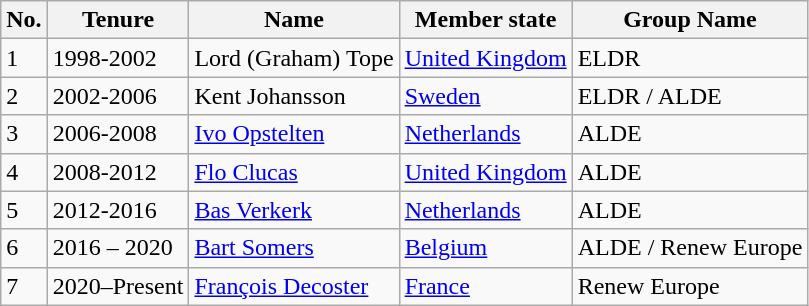<table class="wikitable">
<tr>
<th>No.</th>
<th>Tenure</th>
<th>Name</th>
<th>Member state</th>
<th>Group Name</th>
</tr>
<tr>
<td>1</td>
<td>1998-2002</td>
<td>Lord (Graham) Tope</td>
<td><a href='#'>United Kingdom</a></td>
<td>ELDR</td>
</tr>
<tr>
<td>2</td>
<td>2002-2006</td>
<td>Kent Johansson</td>
<td><a href='#'>Sweden</a></td>
<td>ELDR / ALDE</td>
</tr>
<tr>
<td>3</td>
<td>2006-2008</td>
<td><a href='#'>Ivo Opstelten</a></td>
<td><a href='#'>Netherlands</a></td>
<td>ALDE</td>
</tr>
<tr>
<td>4</td>
<td>2008-2012</td>
<td><a href='#'>Flo Clucas</a></td>
<td><a href='#'>United Kingdom</a></td>
<td>ALDE</td>
</tr>
<tr>
<td>5</td>
<td>2012-2016</td>
<td><a href='#'>Bas Verkerk</a></td>
<td><a href='#'>Netherlands</a></td>
<td>ALDE</td>
</tr>
<tr>
<td>6</td>
<td>2016 – 2020</td>
<td><a href='#'>Bart Somers</a></td>
<td><a href='#'>Belgium</a></td>
<td>ALDE / Renew Europe</td>
</tr>
<tr>
<td>7</td>
<td>2020–Present</td>
<td><a href='#'>François Decoster</a></td>
<td><a href='#'>France</a></td>
<td>Renew Europe</td>
</tr>
</table>
